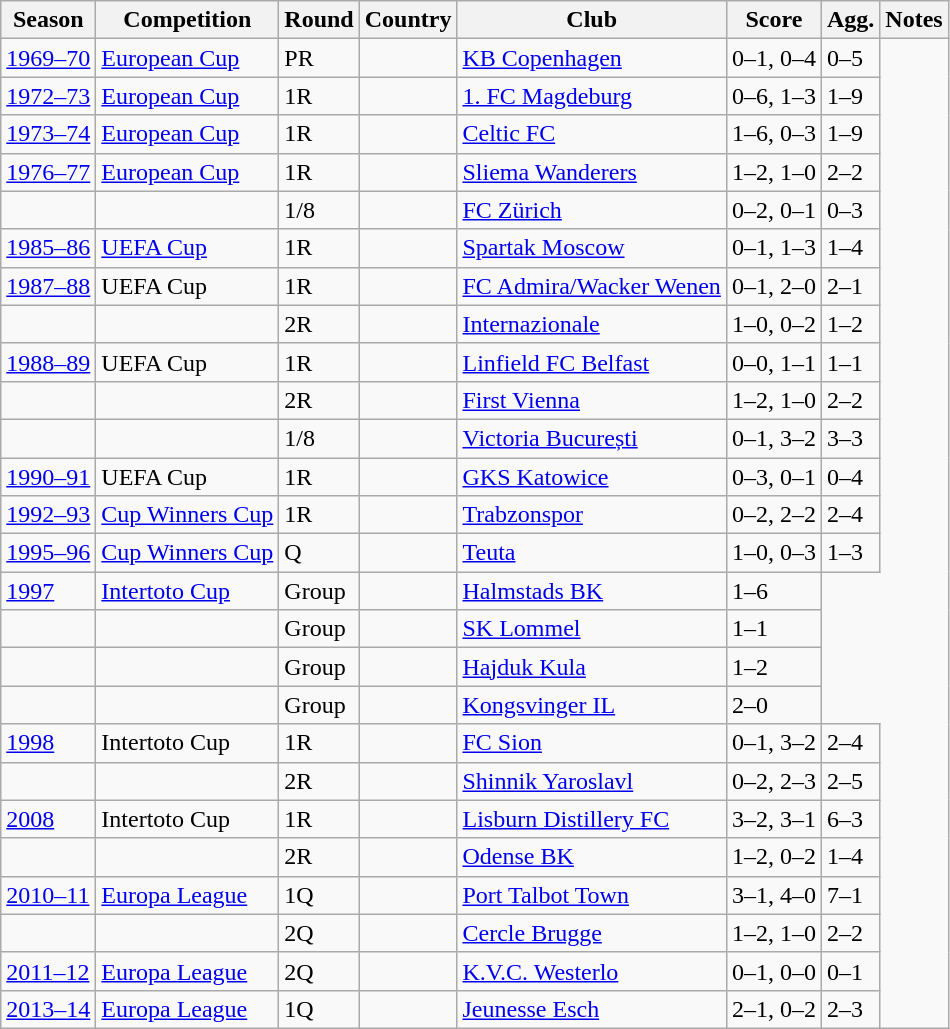<table class="wikitable">
<tr>
<th>Season</th>
<th>Competition</th>
<th>Round</th>
<th>Country</th>
<th>Club</th>
<th>Score</th>
<th>Agg.</th>
<th>Notes</th>
</tr>
<tr>
<td><a href='#'>1969–70</a></td>
<td><a href='#'>European Cup</a></td>
<td>PR</td>
<td></td>
<td><a href='#'>KB Copenhagen</a></td>
<td>0–1, 0–4</td>
<td>0–5</td>
</tr>
<tr>
<td><a href='#'>1972–73</a></td>
<td><a href='#'>European Cup</a></td>
<td>1R</td>
<td></td>
<td><a href='#'>1. FC Magdeburg</a></td>
<td>0–6, 1–3</td>
<td>1–9</td>
</tr>
<tr>
<td><a href='#'>1973–74</a></td>
<td><a href='#'>European Cup</a></td>
<td>1R</td>
<td></td>
<td><a href='#'>Celtic FC</a></td>
<td>1–6, 0–3</td>
<td>1–9</td>
</tr>
<tr>
<td><a href='#'>1976–77</a></td>
<td><a href='#'>European Cup</a></td>
<td>1R</td>
<td></td>
<td><a href='#'>Sliema Wanderers</a></td>
<td>1–2, 1–0</td>
<td>2–2</td>
</tr>
<tr>
<td></td>
<td></td>
<td>1/8</td>
<td></td>
<td><a href='#'>FC Zürich</a></td>
<td>0–2, 0–1</td>
<td>0–3</td>
</tr>
<tr>
<td><a href='#'>1985–86</a></td>
<td><a href='#'>UEFA Cup</a></td>
<td>1R</td>
<td></td>
<td><a href='#'>Spartak Moscow</a></td>
<td>0–1, 1–3</td>
<td>1–4</td>
</tr>
<tr>
<td><a href='#'>1987–88</a></td>
<td>UEFA Cup</td>
<td>1R</td>
<td></td>
<td><a href='#'>FC Admira/Wacker Wenen</a></td>
<td>0–1, 2–0</td>
<td>2–1</td>
</tr>
<tr>
<td></td>
<td></td>
<td>2R</td>
<td></td>
<td><a href='#'>Internazionale</a></td>
<td>1–0, 0–2</td>
<td>1–2</td>
</tr>
<tr>
<td><a href='#'>1988–89</a></td>
<td>UEFA Cup</td>
<td>1R</td>
<td></td>
<td><a href='#'>Linfield FC Belfast</a></td>
<td>0–0, 1–1</td>
<td>1–1</td>
</tr>
<tr>
<td></td>
<td></td>
<td>2R</td>
<td></td>
<td><a href='#'>First Vienna</a></td>
<td>1–2, 1–0</td>
<td>2–2</td>
</tr>
<tr>
<td></td>
<td></td>
<td>1/8</td>
<td></td>
<td><a href='#'>Victoria București</a></td>
<td>0–1, 3–2</td>
<td>3–3</td>
</tr>
<tr>
<td><a href='#'>1990–91</a></td>
<td>UEFA Cup</td>
<td>1R</td>
<td></td>
<td><a href='#'>GKS Katowice</a></td>
<td>0–3, 0–1</td>
<td>0–4</td>
</tr>
<tr>
<td><a href='#'>1992–93</a></td>
<td><a href='#'>Cup Winners Cup</a></td>
<td>1R</td>
<td></td>
<td><a href='#'>Trabzonspor</a></td>
<td>0–2, 2–2</td>
<td>2–4</td>
</tr>
<tr>
<td><a href='#'>1995–96</a></td>
<td><a href='#'>Cup Winners Cup</a></td>
<td>Q</td>
<td></td>
<td><a href='#'>Teuta</a></td>
<td>1–0, 0–3</td>
<td>1–3</td>
</tr>
<tr>
<td><a href='#'>1997</a></td>
<td><a href='#'>Intertoto Cup</a></td>
<td>Group</td>
<td></td>
<td><a href='#'>Halmstads BK</a></td>
<td>1–6</td>
</tr>
<tr>
<td></td>
<td></td>
<td>Group</td>
<td></td>
<td><a href='#'>SK Lommel</a></td>
<td>1–1</td>
</tr>
<tr>
<td></td>
<td></td>
<td>Group</td>
<td></td>
<td><a href='#'>Hajduk Kula</a></td>
<td>1–2</td>
</tr>
<tr>
<td></td>
<td></td>
<td>Group</td>
<td></td>
<td><a href='#'>Kongsvinger IL</a></td>
<td>2–0</td>
</tr>
<tr>
<td><a href='#'>1998</a></td>
<td>Intertoto Cup</td>
<td>1R</td>
<td></td>
<td><a href='#'>FC Sion</a></td>
<td>0–1, 3–2</td>
<td>2–4</td>
</tr>
<tr>
<td></td>
<td></td>
<td>2R</td>
<td></td>
<td><a href='#'>Shinnik Yaroslavl</a></td>
<td>0–2, 2–3</td>
<td>2–5</td>
</tr>
<tr>
<td><a href='#'>2008</a></td>
<td>Intertoto Cup</td>
<td>1R</td>
<td></td>
<td><a href='#'>Lisburn Distillery FC</a></td>
<td>3–2, 3–1</td>
<td>6–3</td>
</tr>
<tr>
<td></td>
<td></td>
<td>2R</td>
<td></td>
<td><a href='#'>Odense BK</a></td>
<td>1–2, 0–2</td>
<td>1–4</td>
</tr>
<tr>
<td><a href='#'>2010–11</a></td>
<td><a href='#'>Europa League</a></td>
<td>1Q</td>
<td></td>
<td><a href='#'>Port Talbot Town</a></td>
<td>3–1, 4–0</td>
<td>7–1</td>
</tr>
<tr>
<td></td>
<td></td>
<td>2Q</td>
<td></td>
<td><a href='#'>Cercle Brugge</a></td>
<td>1–2, 1–0</td>
<td>2–2</td>
</tr>
<tr>
<td><a href='#'>2011–12</a></td>
<td><a href='#'>Europa League</a></td>
<td>2Q</td>
<td></td>
<td><a href='#'>K.V.C. Westerlo</a></td>
<td>0–1, 0–0</td>
<td>0–1</td>
</tr>
<tr>
<td><a href='#'>2013–14</a></td>
<td><a href='#'>Europa League</a></td>
<td>1Q</td>
<td></td>
<td><a href='#'>Jeunesse Esch</a></td>
<td>2–1, 0–2</td>
<td>2–3</td>
</tr>
</table>
